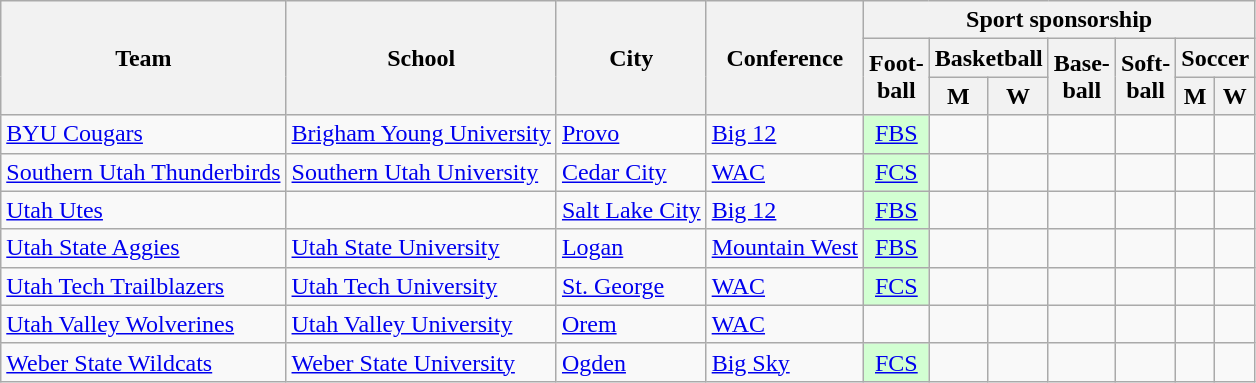<table class="sortable wikitable">
<tr>
<th rowspan=3>Team</th>
<th rowspan=3>School</th>
<th rowspan=3>City</th>
<th rowspan=3>Conference</th>
<th colspan=7>Sport sponsorship</th>
</tr>
<tr>
<th rowspan=2>Foot-<br>ball</th>
<th colspan=2>Basketball</th>
<th rowspan=2>Base-<br>ball</th>
<th rowspan=2>Soft-<br>ball</th>
<th colspan=2>Soccer</th>
</tr>
<tr>
<th>M</th>
<th>W</th>
<th>M</th>
<th>W</th>
</tr>
<tr>
<td><a href='#'>BYU Cougars</a></td>
<td><a href='#'>Brigham Young University</a></td>
<td><a href='#'>Provo</a></td>
<td><a href='#'>Big 12</a></td>
<td style="background:#D2FFD2; text-align:center"><a href='#'>FBS</a></td>
<td></td>
<td></td>
<td></td>
<td></td>
<td></td>
<td></td>
</tr>
<tr>
<td><a href='#'>Southern Utah Thunderbirds</a></td>
<td><a href='#'>Southern Utah University</a></td>
<td><a href='#'>Cedar City</a></td>
<td><a href='#'>WAC</a></td>
<td style="background:#D2FFD2; text-align:center"><a href='#'>FCS</a></td>
<td></td>
<td></td>
<td></td>
<td></td>
<td></td>
<td></td>
</tr>
<tr>
<td><a href='#'>Utah Utes</a> </td>
<td></td>
<td><a href='#'>Salt Lake City</a></td>
<td><a href='#'>Big 12</a></td>
<td style="background:#D2FFD2; text-align:center"><a href='#'>FBS</a></td>
<td></td>
<td></td>
<td></td>
<td></td>
<td></td>
<td></td>
</tr>
<tr>
<td><a href='#'>Utah State Aggies</a></td>
<td><a href='#'>Utah State University</a></td>
<td><a href='#'>Logan</a></td>
<td><a href='#'>Mountain West</a></td>
<td style="background:#D2FFD2; text-align:center"><a href='#'>FBS</a></td>
<td></td>
<td></td>
<td></td>
<td></td>
<td></td>
<td></td>
</tr>
<tr>
<td><a href='#'>Utah Tech Trailblazers</a></td>
<td><a href='#'>Utah Tech University</a></td>
<td><a href='#'>St. George</a></td>
<td><a href='#'>WAC</a></td>
<td style="background:#D2FFD2; text-align:center"><a href='#'>FCS</a></td>
<td></td>
<td></td>
<td></td>
<td></td>
<td></td>
<td></td>
</tr>
<tr>
<td><a href='#'>Utah Valley Wolverines</a></td>
<td><a href='#'>Utah Valley University</a></td>
<td><a href='#'>Orem</a></td>
<td><a href='#'>WAC</a></td>
<td></td>
<td></td>
<td></td>
<td></td>
<td></td>
<td></td>
<td></td>
</tr>
<tr>
<td><a href='#'>Weber State Wildcats</a></td>
<td><a href='#'>Weber State University</a></td>
<td><a href='#'>Ogden</a></td>
<td><a href='#'>Big Sky</a></td>
<td style="background:#D2FFD2; text-align:center"><a href='#'>FCS</a></td>
<td></td>
<td></td>
<td></td>
<td></td>
<td></td>
<td></td>
</tr>
</table>
